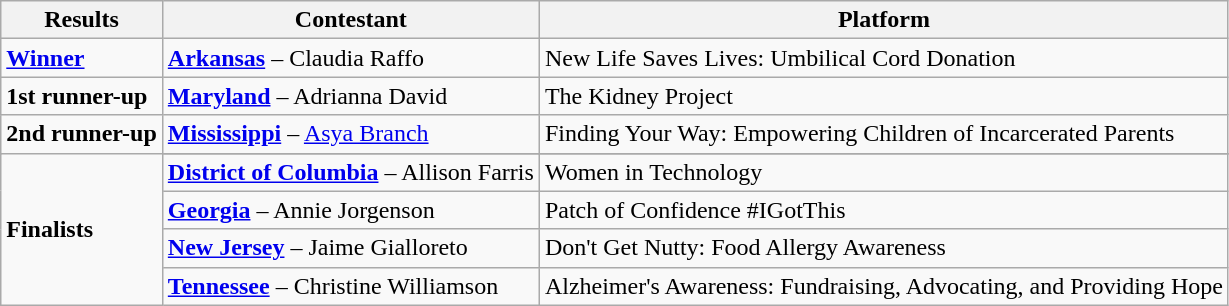<table class="wikitable">
<tr>
<th>Results</th>
<th>Contestant</th>
<th>Platform</th>
</tr>
<tr>
<td><strong><a href='#'>Winner</a></strong></td>
<td> <strong><a href='#'>Arkansas</a></strong> – Claudia Raffo</td>
<td>New Life Saves Lives: Umbilical Cord Donation</td>
</tr>
<tr>
<td><strong>1st runner-up</strong></td>
<td> <strong><a href='#'>Maryland</a></strong> – Adrianna David</td>
<td>The Kidney Project</td>
</tr>
<tr>
<td><strong>2nd runner-up</strong></td>
<td> <strong><a href='#'>Mississippi</a></strong> – <a href='#'>Asya Branch</a></td>
<td>Finding Your Way: Empowering Children of Incarcerated Parents</td>
</tr>
<tr>
<td rowspan=5><strong>Finalists</strong></td>
</tr>
<tr>
<td> <strong><a href='#'>District of Columbia</a></strong> – Allison Farris</td>
<td>Women in Technology</td>
</tr>
<tr>
<td> <strong><a href='#'>Georgia</a></strong> – Annie Jorgenson</td>
<td>Patch of Confidence #IGotThis</td>
</tr>
<tr>
<td> <strong><a href='#'>New Jersey</a></strong> – Jaime Gialloreto</td>
<td>Don't Get Nutty: Food Allergy Awareness</td>
</tr>
<tr>
<td> <strong><a href='#'>Tennessee</a></strong> – Christine Williamson</td>
<td>Alzheimer's Awareness: Fundraising, Advocating, and Providing Hope</td>
</tr>
</table>
